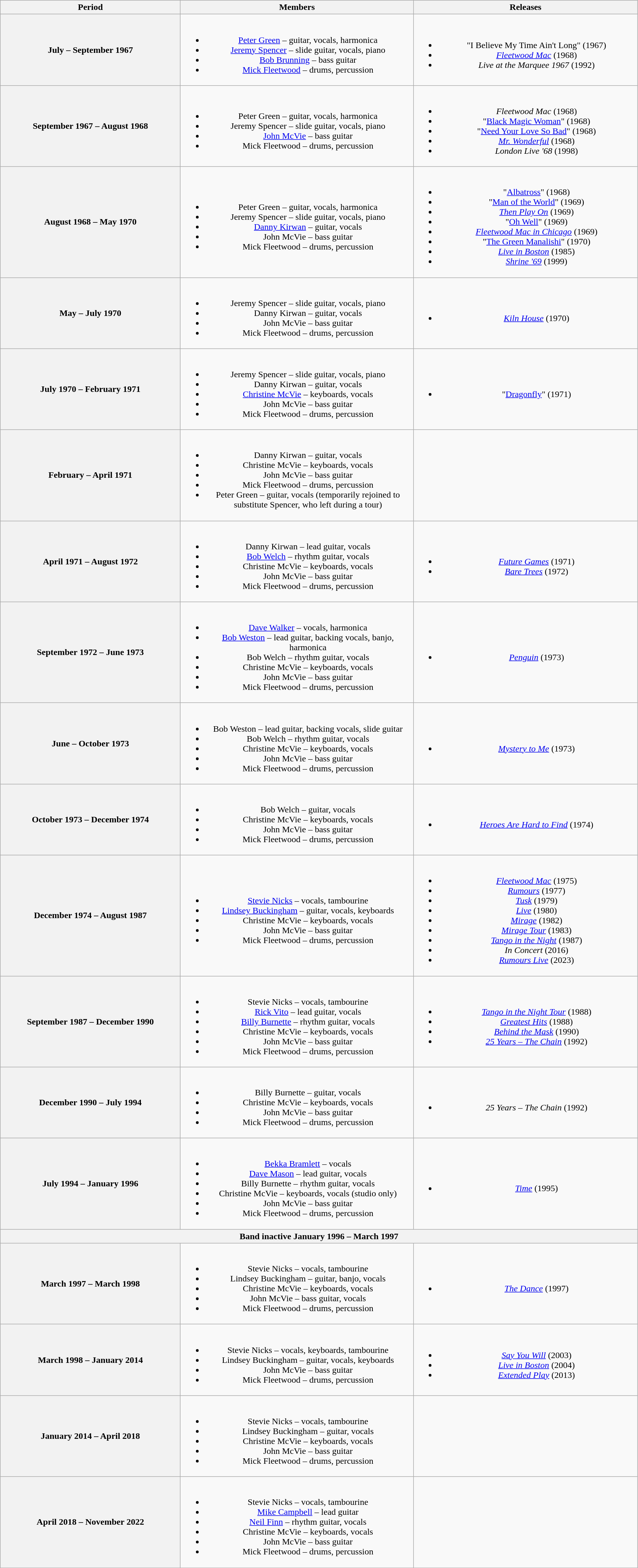<table class="wikitable plainrowheaders" style="text-align:center;">
<tr>
<th scope="col" style="width:20em;">Period</th>
<th scope="col" style="width:26em;">Members</th>
<th scope="col" style="width:25em;">Releases</th>
</tr>
<tr>
<th scope="col">July – September 1967</th>
<td><br><ul><li><a href='#'>Peter Green</a> – guitar, vocals, harmonica</li><li><a href='#'>Jeremy Spencer</a> – slide guitar, vocals, piano</li><li><a href='#'>Bob Brunning</a> – bass guitar</li><li><a href='#'>Mick Fleetwood</a> – drums, percussion</li></ul></td>
<td><br><ul><li>"I Believe My Time Ain't Long" (1967)</li><li><em><a href='#'>Fleetwood Mac</a></em> (1968) </li><li><em>Live at the Marquee 1967</em> (1992)</li></ul></td>
</tr>
<tr>
<th scope="col">September 1967 – August 1968</th>
<td><br><ul><li>Peter Green – guitar, vocals, harmonica</li><li>Jeremy Spencer – slide guitar, vocals, piano</li><li><a href='#'>John McVie</a> – bass guitar</li><li>Mick Fleetwood – drums, percussion</li></ul></td>
<td><br><ul><li><em>Fleetwood Mac</em> (1968)</li><li>"<a href='#'>Black Magic Woman</a>" (1968)</li><li>"<a href='#'>Need Your Love So Bad</a>" (1968)</li><li><em><a href='#'>Mr. Wonderful</a></em> (1968)</li><li><em>London Live '68</em> (1998)</li></ul></td>
</tr>
<tr>
<th scope="col">August 1968 – May 1970</th>
<td><br><ul><li>Peter Green – guitar, vocals, harmonica</li><li>Jeremy Spencer – slide guitar, vocals, piano</li><li><a href='#'>Danny Kirwan</a> – guitar, vocals</li><li>John McVie – bass guitar</li><li>Mick Fleetwood – drums, percussion</li></ul></td>
<td><br><ul><li>"<a href='#'>Albatross</a>" (1968)</li><li>"<a href='#'>Man of the World</a>" (1969)</li><li><em><a href='#'>Then Play On</a></em> (1969)</li><li>"<a href='#'>Oh Well</a>" (1969)</li><li><em><a href='#'>Fleetwood Mac in Chicago</a></em> (1969)</li><li>"<a href='#'>The Green Manalishi</a>" (1970)</li><li><em><a href='#'>Live in Boston</a></em> (1985)</li><li><em><a href='#'>Shrine '69</a></em> (1999)</li></ul></td>
</tr>
<tr>
<th scope="col">May  – July 1970</th>
<td><br><ul><li>Jeremy Spencer – slide guitar, vocals, piano</li><li>Danny Kirwan – guitar, vocals</li><li>John McVie – bass guitar</li><li>Mick Fleetwood – drums, percussion</li></ul></td>
<td><br><ul><li><em><a href='#'>Kiln House</a></em> (1970)</li></ul></td>
</tr>
<tr>
<th scope="col">July 1970 – February 1971</th>
<td><br><ul><li>Jeremy Spencer – slide guitar, vocals, piano</li><li>Danny Kirwan – guitar, vocals</li><li><a href='#'>Christine McVie</a> – keyboards, vocals</li><li>John McVie – bass guitar</li><li>Mick Fleetwood – drums, percussion</li></ul></td>
<td><br><ul><li>"<a href='#'>Dragonfly</a>" (1971)</li></ul></td>
</tr>
<tr>
<th scope="col">February – April 1971</th>
<td><br><ul><li>Danny Kirwan – guitar, vocals</li><li>Christine McVie – keyboards, vocals</li><li>John McVie – bass guitar</li><li>Mick Fleetwood – drums, percussion</li><li>Peter Green – guitar, vocals (temporarily rejoined to substitute Spencer, who left during a tour)</li></ul></td>
<td></td>
</tr>
<tr>
<th scope="col">April 1971 – August 1972</th>
<td><br><ul><li>Danny Kirwan – lead guitar, vocals</li><li><a href='#'>Bob Welch</a> – rhythm guitar, vocals</li><li>Christine McVie – keyboards, vocals</li><li>John McVie – bass guitar</li><li>Mick Fleetwood – drums, percussion</li></ul></td>
<td><br><ul><li><em><a href='#'>Future Games</a></em> (1971)</li><li><em><a href='#'>Bare Trees</a></em> (1972)</li></ul></td>
</tr>
<tr>
<th scope="col">September 1972 – June 1973</th>
<td><br><ul><li><a href='#'>Dave Walker</a> – vocals, harmonica</li><li><a href='#'>Bob Weston</a> – lead guitar, backing vocals, banjo, harmonica</li><li>Bob Welch – rhythm guitar, vocals</li><li>Christine McVie – keyboards, vocals</li><li>John McVie – bass guitar</li><li>Mick Fleetwood – drums, percussion</li></ul></td>
<td><br><ul><li><em><a href='#'>Penguin</a></em> (1973)</li></ul></td>
</tr>
<tr>
<th scope="col">June – October 1973</th>
<td><br><ul><li>Bob Weston – lead guitar, backing vocals, slide guitar</li><li>Bob Welch – rhythm guitar, vocals</li><li>Christine McVie – keyboards, vocals</li><li>John McVie – bass guitar</li><li>Mick Fleetwood – drums, percussion</li></ul></td>
<td><br><ul><li><em><a href='#'>Mystery to Me</a></em> (1973)</li></ul></td>
</tr>
<tr>
<th scope="col">October 1973 – December 1974</th>
<td><br><ul><li>Bob Welch – guitar, vocals</li><li>Christine McVie – keyboards, vocals</li><li>John McVie – bass guitar</li><li>Mick Fleetwood – drums, percussion</li></ul></td>
<td><br><ul><li><em><a href='#'>Heroes Are Hard to Find</a></em> (1974)</li></ul></td>
</tr>
<tr>
<th scope="col">December 1974 – August 1987</th>
<td><br><ul><li><a href='#'>Stevie Nicks</a> – vocals, tambourine</li><li><a href='#'>Lindsey Buckingham</a> – guitar, vocals, keyboards</li><li>Christine McVie – keyboards, vocals</li><li>John McVie – bass guitar</li><li>Mick Fleetwood – drums, percussion</li></ul></td>
<td><br><ul><li><em><a href='#'>Fleetwood Mac</a></em> (1975)</li><li><em><a href='#'>Rumours</a></em> (1977)</li><li><em><a href='#'>Tusk</a></em> (1979)</li><li><em><a href='#'>Live</a></em> (1980)</li><li><em><a href='#'>Mirage</a></em> (1982)</li><li><em><a href='#'>Mirage Tour</a></em> (1983)</li><li><em><a href='#'>Tango in the Night</a></em> (1987)</li><li><em>In Concert</em> (2016)</li><li><em><a href='#'>Rumours Live</a></em> (2023)</li></ul></td>
</tr>
<tr>
<th scope="col">September 1987 – December 1990</th>
<td><br><ul><li>Stevie Nicks – vocals, tambourine</li><li><a href='#'>Rick Vito</a> – lead guitar, vocals</li><li><a href='#'>Billy Burnette</a> – rhythm guitar, vocals</li><li>Christine McVie – keyboards, vocals</li><li>John McVie – bass guitar</li><li>Mick Fleetwood – drums, percussion</li></ul></td>
<td><br><ul><li><em><a href='#'>Tango in the Night Tour</a></em> (1988)</li><li><em><a href='#'>Greatest Hits</a></em> (1988) </li><li><em><a href='#'>Behind the Mask</a></em> (1990)</li><li><em><a href='#'>25 Years – The Chain</a></em> (1992) </li></ul></td>
</tr>
<tr>
<th scope="col">December 1990 – July 1994</th>
<td><br><ul><li>Billy Burnette – guitar, vocals</li><li>Christine McVie – keyboards, vocals</li><li>John McVie – bass guitar</li><li>Mick Fleetwood – drums, percussion</li></ul></td>
<td><br><ul><li><em>25 Years – The Chain</em> (1992) </li></ul></td>
</tr>
<tr>
<th scope="col">July 1994 – January 1996</th>
<td><br><ul><li><a href='#'>Bekka Bramlett</a> – vocals</li><li><a href='#'>Dave Mason</a> – lead guitar, vocals</li><li>Billy Burnette – rhythm guitar, vocals</li><li>Christine McVie – keyboards, vocals (studio only)</li><li>John McVie – bass guitar</li><li>Mick Fleetwood – drums, percussion</li></ul></td>
<td><br><ul><li><em><a href='#'>Time</a></em> (1995)</li></ul></td>
</tr>
<tr>
<th scope="col" colspan="3">Band inactive January 1996 – March 1997</th>
</tr>
<tr>
<th scope="col">March 1997 – March 1998</th>
<td><br><ul><li>Stevie Nicks – vocals, tambourine</li><li>Lindsey Buckingham – guitar, banjo, vocals</li><li>Christine McVie – keyboards, vocals</li><li>John McVie – bass guitar, vocals</li><li>Mick Fleetwood – drums, percussion</li></ul></td>
<td><br><ul><li><em><a href='#'>The Dance</a></em> (1997)</li></ul></td>
</tr>
<tr>
<th scope="col">March 1998 – January 2014</th>
<td><br><ul><li>Stevie Nicks – vocals, keyboards, tambourine</li><li>Lindsey Buckingham – guitar, vocals, keyboards</li><li>John McVie – bass guitar</li><li>Mick Fleetwood – drums, percussion</li></ul></td>
<td><br><ul><li><em><a href='#'>Say You Will</a></em> (2003)</li><li><em><a href='#'>Live in Boston</a></em> (2004)</li><li><em><a href='#'>Extended Play</a></em> (2013)</li></ul></td>
</tr>
<tr>
<th scope="col">January 2014 – April 2018</th>
<td><br><ul><li>Stevie Nicks – vocals, tambourine</li><li>Lindsey Buckingham – guitar, vocals</li><li>Christine McVie – keyboards, vocals</li><li>John McVie – bass guitar</li><li>Mick Fleetwood – drums, percussion</li></ul></td>
<td></td>
</tr>
<tr>
<th scope="col">April 2018 – November 2022</th>
<td><br><ul><li>Stevie Nicks – vocals, tambourine</li><li><a href='#'>Mike Campbell</a> – lead guitar</li><li><a href='#'>Neil Finn</a> – rhythm guitar, vocals</li><li>Christine McVie – keyboards, vocals</li><li>John McVie – bass guitar</li><li>Mick Fleetwood – drums, percussion</li></ul></td>
<td></td>
</tr>
</table>
